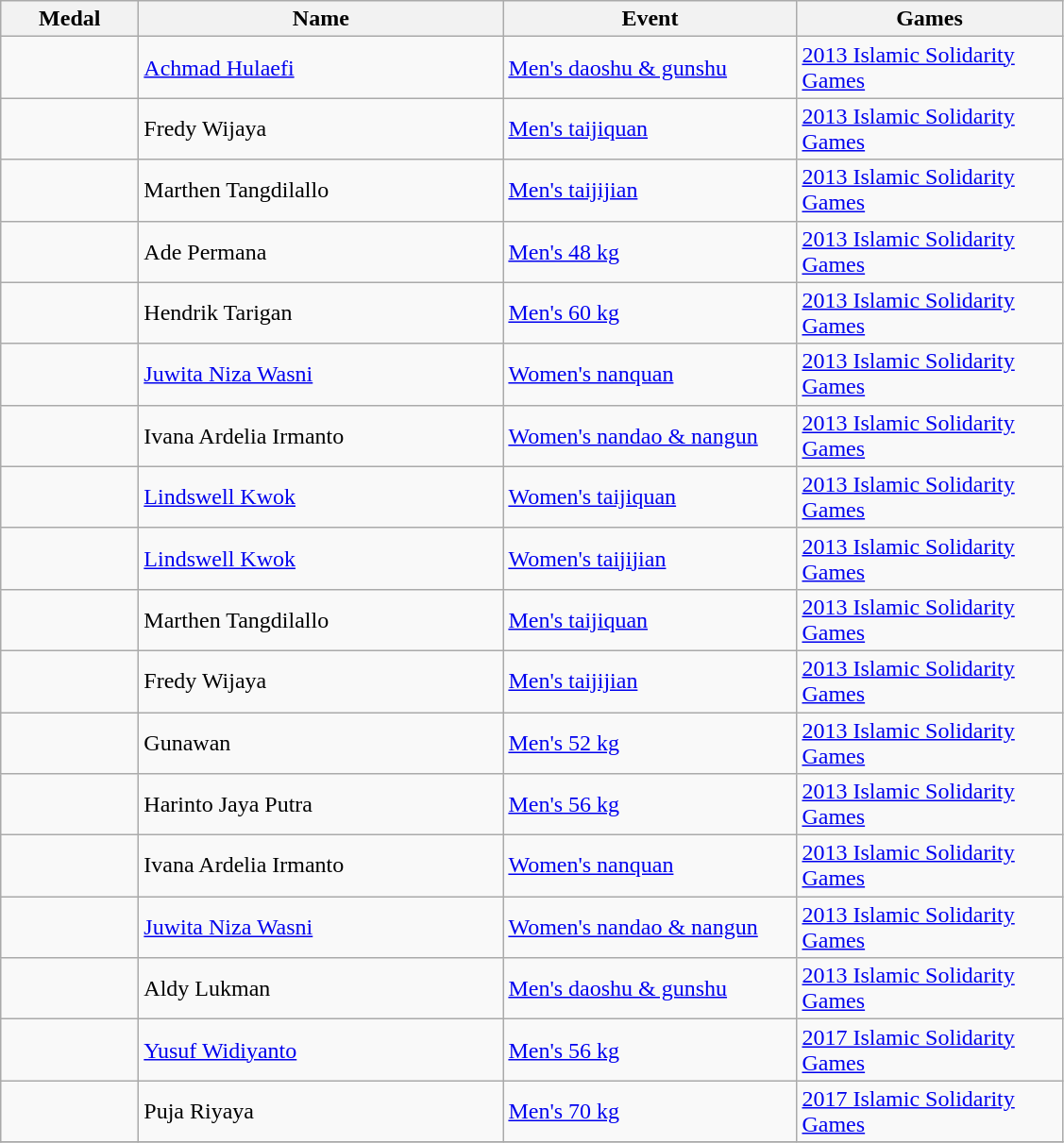<table class="wikitable sortable" style="font-size:100%">
<tr>
<th width="90">Medal</th>
<th width="250">Name</th>
<th width="200">Event</th>
<th width="180">Games</th>
</tr>
<tr>
<td></td>
<td><a href='#'>Achmad Hulaefi</a></td>
<td><a href='#'>Men's daoshu & gunshu</a></td>
<td><a href='#'>2013 Islamic Solidarity Games</a></td>
</tr>
<tr>
<td></td>
<td>Fredy Wijaya</td>
<td><a href='#'>Men's taijiquan</a></td>
<td><a href='#'>2013 Islamic Solidarity Games</a></td>
</tr>
<tr>
<td></td>
<td>Marthen Tangdilallo</td>
<td><a href='#'>Men's taijijian</a></td>
<td><a href='#'>2013 Islamic Solidarity Games</a></td>
</tr>
<tr>
<td></td>
<td>Ade Permana</td>
<td><a href='#'>Men's 48 kg</a></td>
<td><a href='#'>2013 Islamic Solidarity Games</a></td>
</tr>
<tr>
<td></td>
<td>Hendrik Tarigan</td>
<td><a href='#'>Men's 60 kg</a></td>
<td><a href='#'>2013 Islamic Solidarity Games</a></td>
</tr>
<tr>
<td></td>
<td><a href='#'>Juwita Niza Wasni</a></td>
<td><a href='#'>Women's nanquan</a></td>
<td><a href='#'>2013 Islamic Solidarity Games</a></td>
</tr>
<tr>
<td></td>
<td>Ivana Ardelia Irmanto</td>
<td><a href='#'>Women's nandao & nangun</a></td>
<td><a href='#'>2013 Islamic Solidarity Games</a></td>
</tr>
<tr>
<td></td>
<td><a href='#'>Lindswell Kwok</a></td>
<td><a href='#'>Women's taijiquan</a></td>
<td><a href='#'>2013 Islamic Solidarity Games</a></td>
</tr>
<tr>
<td></td>
<td><a href='#'>Lindswell Kwok</a></td>
<td><a href='#'>Women's taijijian</a></td>
<td><a href='#'>2013 Islamic Solidarity Games</a></td>
</tr>
<tr>
<td></td>
<td>Marthen Tangdilallo</td>
<td><a href='#'>Men's taijiquan</a></td>
<td><a href='#'>2013 Islamic Solidarity Games</a></td>
</tr>
<tr>
<td></td>
<td>Fredy Wijaya</td>
<td><a href='#'>Men's taijijian</a></td>
<td><a href='#'>2013 Islamic Solidarity Games</a></td>
</tr>
<tr>
<td></td>
<td>Gunawan</td>
<td><a href='#'>Men's 52 kg</a></td>
<td><a href='#'>2013 Islamic Solidarity Games</a></td>
</tr>
<tr>
<td></td>
<td>Harinto Jaya Putra</td>
<td><a href='#'>Men's 56 kg</a></td>
<td><a href='#'>2013 Islamic Solidarity Games</a></td>
</tr>
<tr>
<td></td>
<td>Ivana Ardelia Irmanto</td>
<td><a href='#'>Women's nanquan</a></td>
<td><a href='#'>2013 Islamic Solidarity Games</a></td>
</tr>
<tr>
<td></td>
<td><a href='#'>Juwita Niza Wasni</a></td>
<td><a href='#'>Women's nandao & nangun</a></td>
<td><a href='#'>2013 Islamic Solidarity Games</a></td>
</tr>
<tr>
<td></td>
<td>Aldy Lukman</td>
<td><a href='#'>Men's daoshu & gunshu</a></td>
<td><a href='#'>2013 Islamic Solidarity Games</a></td>
</tr>
<tr>
<td></td>
<td><a href='#'>Yusuf Widiyanto</a></td>
<td><a href='#'>Men's 56 kg</a></td>
<td><a href='#'>2017 Islamic Solidarity Games</a></td>
</tr>
<tr>
<td></td>
<td>Puja Riyaya</td>
<td><a href='#'>Men's 70 kg</a></td>
<td><a href='#'>2017 Islamic Solidarity Games</a></td>
</tr>
<tr>
</tr>
</table>
